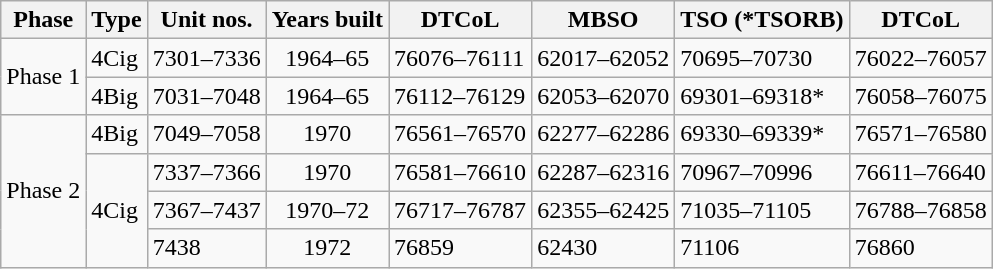<table class="wikitable">
<tr>
<th>Phase</th>
<th>Type</th>
<th>Unit nos.</th>
<th>Years built</th>
<th>DTCoL</th>
<th>MBSO</th>
<th>TSO (*TSORB)</th>
<th>DTCoL</th>
</tr>
<tr>
<td rowspan=2>Phase 1</td>
<td>4Cig</td>
<td>7301–7336</td>
<td style="text-align:center;">1964–65</td>
<td>76076–76111</td>
<td>62017–62052</td>
<td>70695–70730</td>
<td>76022–76057</td>
</tr>
<tr>
<td>4Big</td>
<td>7031–7048</td>
<td style="text-align:center;">1964–65</td>
<td>76112–76129</td>
<td>62053–62070</td>
<td>69301–69318*</td>
<td>76058–76075</td>
</tr>
<tr>
<td rowspan=4>Phase 2</td>
<td>4Big</td>
<td>7049–7058</td>
<td style="text-align:center;">1970</td>
<td>76561–76570</td>
<td>62277–62286</td>
<td>69330–69339*</td>
<td>76571–76580</td>
</tr>
<tr>
<td rowspan=3>4Cig</td>
<td>7337–7366</td>
<td style="text-align:center;">1970</td>
<td>76581–76610</td>
<td>62287–62316</td>
<td>70967–70996</td>
<td>76611–76640</td>
</tr>
<tr>
<td>7367–7437</td>
<td style="text-align:center;">1970–72</td>
<td>76717–76787</td>
<td>62355–62425</td>
<td>71035–71105</td>
<td>76788–76858</td>
</tr>
<tr>
<td>7438</td>
<td style="text-align:center;">1972</td>
<td>76859</td>
<td>62430</td>
<td>71106</td>
<td>76860</td>
</tr>
</table>
